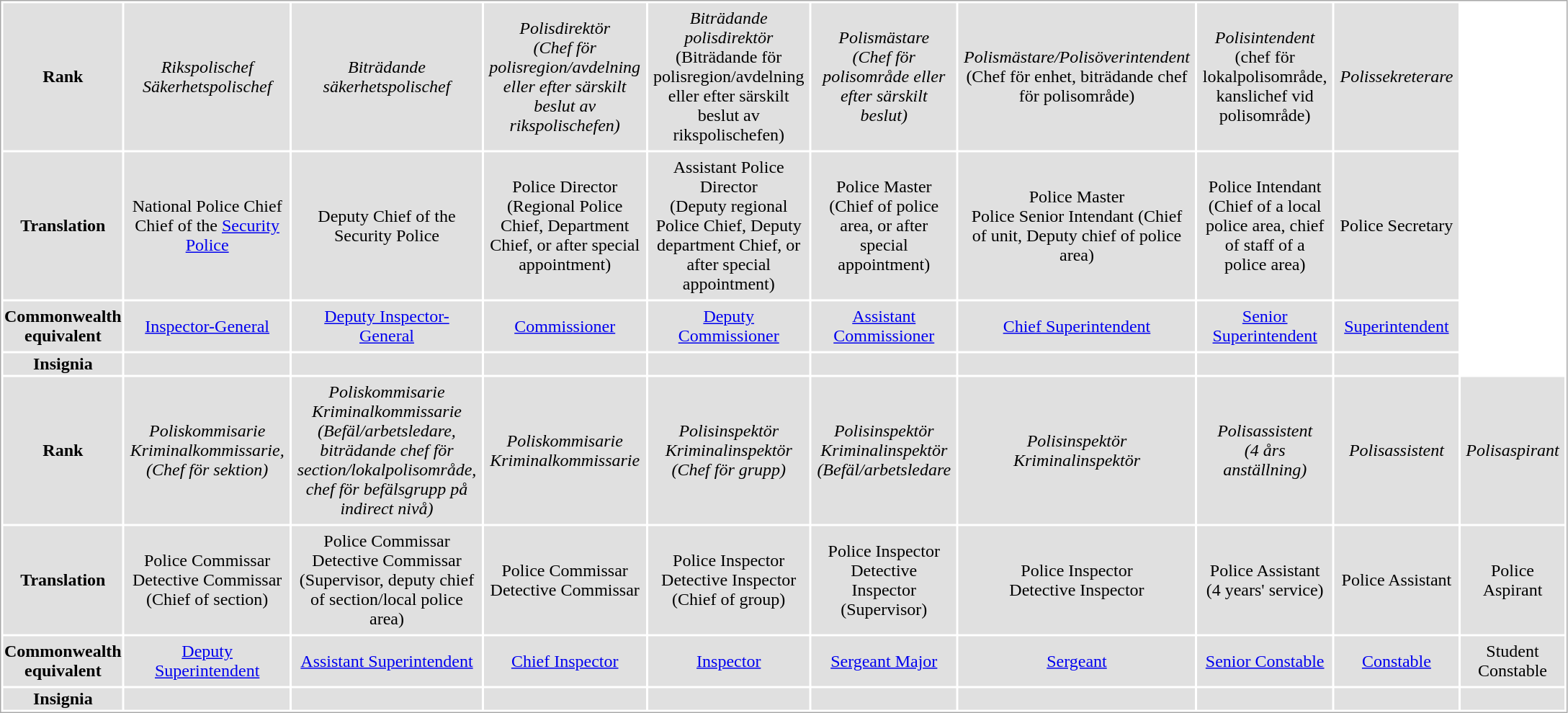<table style="border-spacing: 2px; border: 1px solid darkgray;">
<tr align="center" style="background: #E0E0E0">
<th>Rank</th>
<td width="14%" style="padding: 5px;"><em>Rikspolischef<br>Säkerhetspolischef</em></td>
<td width="14%" style="padding: 5px;"><em>Biträdande säkerhetspolischef</em></td>
<td width="14%" style="padding: 5px;"><em>Polisdirektör<br>(Chef för polisregion/avdelning eller efter särskilt beslut av rikspolischefen)</em></td>
<td width="14%" style="padding: 5px;"><em>Biträdande polisdirektör</em> <br>(Biträdande för polisregion/avdelning eller efter särskilt beslut av rikspolischefen)</td>
<td width="14%" style="padding: 5px;"><em>Polismästare<br>(Chef för polisområde eller efter särskilt beslut)</em></td>
<td width="14%" style="padding: 5px;"><em>Polismästare/Polisöverintendent</em> (Chef för enhet, biträdande chef för polisområde)</td>
<td width="14%" style="padding: 5px;"><em>Polisintendent</em> (chef för lokalpolisområde, kanslichef vid polisområde)</td>
<td width="14%" style="padding: 5px;"><em>Polissekreterare</em> </td>
</tr>
<tr align="center" style="background: #E0E0E0">
<th>Translation</th>
<td width="14%" style="padding: 5px;">National Police Chief<br>Chief of the <a href='#'>Security Police</a></td>
<td width="14%" style="padding: 5px;">Deputy Chief of the Security Police</td>
<td width="14%" style="padding: 5px;">Police Director<br>(Regional Police Chief, Department Chief, or after special appointment)</td>
<td width="14%" style="padding: 5px;">Assistant Police Director <br>(Deputy regional Police Chief, Deputy department Chief, or after special appointment)</td>
<td width="14%" style="padding: 5px;">Police Master<br>(Chief of police area, or after special appointment)</td>
<td width="14%" style="padding: 5px;">Police Master <br> Police Senior Intendant (Chief of unit, Deputy chief of police area)</td>
<td width="14%" style="padding: 5px;">Police Intendant (Chief of a local police area, chief of staff of a police area)</td>
<td width="14%" style="padding: 5px;">Police Secretary</td>
</tr>
<tr align="center" style="background: #E0E0E0">
<th>Commonwealth equivalent</th>
<td width="14%" style="padding: 5px;"><a href='#'>Inspector-General</a></td>
<td width="14%" style="padding: 5px;"><a href='#'>Deputy Inspector-General</a></td>
<td width="14%" style="padding: 5px;"><a href='#'>Commissioner</a></td>
<td width="14%" style="padding: 5px;"><a href='#'>Deputy Commissioner</a></td>
<td width="14%" style="padding: 5px;"><a href='#'>Assistant Commissioner</a></td>
<td width="14%" style="padding: 5px;"><a href='#'>Chief Superintendent</a></td>
<td width="14%" style="padding: 5px;"><a href='#'>Senior Superintendent</a></td>
<td width="14%" style="padding: 5px;"><a href='#'>Superintendent</a></td>
</tr>
<tr align="center" style="background: #E0E0E0">
<th>Insignia</th>
<td></td>
<td></td>
<td></td>
<td></td>
<td></td>
<td></td>
<td></td>
<td></td>
</tr>
<tr align="center" style="background: #E0E0E0" cellpadding="10">
<th>Rank</th>
<td style="padding: 5px;"><em>Poliskommisarie<br>Kriminalkommissarie,<br>(Chef för sektion)</em></td>
<td style="padding: 5px;"><em>Poliskommisarie<br>Kriminalkommissarie<br>(Befäl/arbetsledare, biträdande chef för section/lokalpolisområde, chef för befälsgrupp på indirect nivå)</em></td>
<td style="padding: 5px;"><em>Poliskommisarie<br>Kriminalkommissarie</em></td>
<td style="padding: 5px;"><em>Polisinspektör<br>Kriminalinspektör<br>(Chef för grupp)</em></td>
<td style="padding: 5px;"><em>Polisinspektör<br>Kriminalinspektör<br>(Befäl/arbetsledare</em></td>
<td style="padding: 5px;"><em>Polisinspektör<br>Kriminalinspektör</em></td>
<td style="padding: 5px;"><em>Polisassistent<br>(4 års anställning)</em></td>
<td style="padding: 5px;"><em>Polisassistent</em></td>
<td style="padding: 5px;"><em>Polisaspirant</em></td>
</tr>
<tr align="center" style="background: #E0E0E0">
<th>Translation</th>
<td width="14%" style="padding: 5px;">Police Commissar <br>Detective Commissar <br>(Chief of section)</td>
<td width="14%" style="padding: 5px;">Police Commissar <br>Detective Commissar <br>(Supervisor, deputy chief of section/local police area)</td>
<td width="14%" style="padding: 5px;">Police Commissar <br>Detective Commissar</td>
<td width="14%" style="padding: 5px;">Police Inspector<br>Detective Inspector<br>(Chief of group)</td>
<td width="14%" style="padding: 5px;">Police Inspector<br>Detective Inspector<br> (Supervisor)</td>
<td width="14%" style="padding: 5px;">Police Inspector<br>Detective Inspector</td>
<td width="14%" style="padding: 5px;">Police Assistant<br>(4 years' service)</td>
<td width="14%" style="padding: 5px;">Police Assistant</td>
<td width="14%" style="padding: 5px;">Police Aspirant</td>
</tr>
<tr align="center" style="background: #E0E0E0">
<th>Commonwealth equivalent</th>
<td width="14%" style="padding: 5px;"><a href='#'>Deputy Superintendent</a></td>
<td width="14%" style="padding: 5px;"><a href='#'>Assistant Superintendent</a></td>
<td width="14%" style="padding: 5px;"><a href='#'>Chief Inspector</a></td>
<td width="14%" style="padding: 5px;"><a href='#'>Inspector</a></td>
<td width="14%" style="padding: 5px;"><a href='#'>Sergeant Major</a></td>
<td width="14%" style="padding: 5px;"><a href='#'>Sergeant</a></td>
<td width="14%" style="padding: 5px;"><a href='#'>Senior Constable</a></td>
<td width="14%" style="padding: 5px;"><a href='#'>Constable</a></td>
<td width="14%" style="padding: 5px;">Student Constable</td>
</tr>
<tr align="center" style="background: #E0E0E0">
<th>Insignia</th>
<td></td>
<td></td>
<td></td>
<td></td>
<td></td>
<td></td>
<td></td>
<td></td>
<td></td>
</tr>
</table>
